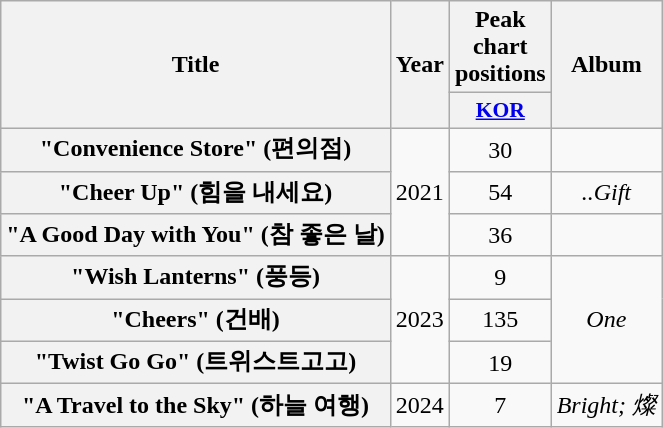<table class="wikitable plainrowheaders" style="text-align:center;">
<tr>
<th scope="col" rowspan="2">Title</th>
<th scope="col" rowspan="2">Year</th>
<th scope="col">Peak chart positions</th>
<th scope="col" rowspan="2">Album</th>
</tr>
<tr>
<th scope="col" style="width:3em;font-size:90%;"><a href='#'>KOR</a><br></th>
</tr>
<tr>
<th scope="row">"Convenience Store" (편의점)</th>
<td rowspan="3">2021</td>
<td>30</td>
<td></td>
</tr>
<tr>
<th scope="row">"Cheer Up" (힘을 내세요)</th>
<td>54</td>
<td><em>..Gift</em></td>
</tr>
<tr>
<th scope="row">"A Good Day with You" (참 좋은 날)</th>
<td>36</td>
<td></td>
</tr>
<tr>
<th scope="row">"Wish Lanterns" (풍등)</th>
<td rowspan="3">2023</td>
<td>9</td>
<td rowspan="3"><em>One</em></td>
</tr>
<tr>
<th scope="row">"Cheers" (건배)</th>
<td>135</td>
</tr>
<tr>
<th scope="row">"Twist Go Go" (트위스트고고)</th>
<td>19</td>
</tr>
<tr>
<th scope="row">"A Travel to the Sky" (하늘 여행)</th>
<td>2024</td>
<td>7</td>
<td><em>Bright; 燦</em></td>
</tr>
</table>
